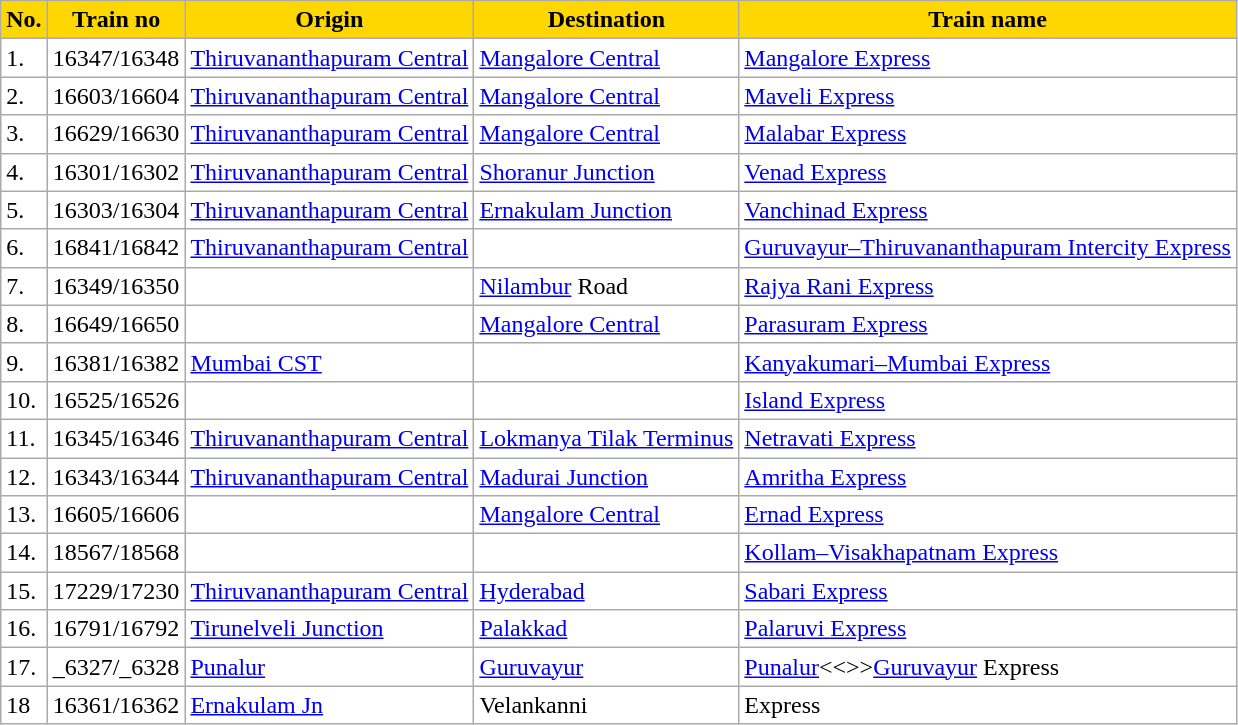<table class="wikitable sortable" style="background:#fff;">
<tr>
<th style="background:gold;">No.</th>
<th ! style="background:gold;">Train no</th>
<th ! style="background:gold;">Origin</th>
<th ! style="background:gold;">Destination</th>
<th ! style="background:gold;">Train name</th>
</tr>
<tr>
<td>1.</td>
<td>16347/16348</td>
<td><a href='#'>Thiruvananthapuram Central</a></td>
<td><a href='#'>Mangalore Central</a></td>
<td><a href='#'>Mangalore Express</a></td>
</tr>
<tr>
<td>2.</td>
<td>16603/16604</td>
<td><a href='#'>Thiruvananthapuram Central</a></td>
<td><a href='#'>Mangalore Central</a></td>
<td><a href='#'>Maveli Express</a></td>
</tr>
<tr>
<td>3.</td>
<td>16629/16630</td>
<td><a href='#'>Thiruvananthapuram Central</a></td>
<td><a href='#'>Mangalore Central</a></td>
<td><a href='#'>Malabar Express</a></td>
</tr>
<tr>
<td>4.</td>
<td>16301/16302</td>
<td><a href='#'>Thiruvananthapuram Central</a></td>
<td><a href='#'>Shoranur Junction</a></td>
<td><a href='#'>Venad Express</a></td>
</tr>
<tr>
<td>5.</td>
<td>16303/16304</td>
<td><a href='#'>Thiruvananthapuram Central</a></td>
<td><a href='#'>Ernakulam Junction</a></td>
<td><a href='#'>Vanchinad Express</a></td>
</tr>
<tr>
<td>6.</td>
<td>16841/16842</td>
<td><a href='#'>Thiruvananthapuram Central</a></td>
<td></td>
<td><a href='#'>Guruvayur–Thiruvananthapuram Intercity Express</a></td>
</tr>
<tr>
<td>7.</td>
<td>16349/16350</td>
<td></td>
<td><a href='#'>Nilambur</a> Road</td>
<td><a href='#'>Rajya Rani Express</a></td>
</tr>
<tr>
<td>8.</td>
<td>16649/16650</td>
<td></td>
<td><a href='#'>Mangalore Central</a></td>
<td><a href='#'>Parasuram Express</a></td>
</tr>
<tr>
<td>9.</td>
<td>16381/16382</td>
<td><a href='#'>Mumbai CST</a></td>
<td></td>
<td><a href='#'>Kanyakumari–Mumbai Express</a></td>
</tr>
<tr>
<td>10.</td>
<td>16525/16526</td>
<td></td>
<td></td>
<td><a href='#'>Island Express</a></td>
</tr>
<tr>
<td>11.</td>
<td>16345/16346</td>
<td><a href='#'>Thiruvananthapuram Central</a></td>
<td><a href='#'>Lokmanya Tilak Terminus</a></td>
<td><a href='#'>Netravati Express</a></td>
</tr>
<tr>
<td>12.</td>
<td>16343/16344</td>
<td><a href='#'>Thiruvananthapuram Central</a></td>
<td><a href='#'>Madurai Junction</a></td>
<td><a href='#'>Amritha Express</a></td>
</tr>
<tr>
<td>13.</td>
<td>16605/16606</td>
<td></td>
<td><a href='#'>Mangalore Central</a></td>
<td><a href='#'>Ernad Express</a></td>
</tr>
<tr>
<td>14.</td>
<td>18567/18568</td>
<td></td>
<td></td>
<td><a href='#'>Kollam–Visakhapatnam Express</a></td>
</tr>
<tr>
<td>15.</td>
<td>17229/17230</td>
<td><a href='#'>Thiruvananthapuram Central</a></td>
<td><a href='#'>Hyderabad</a></td>
<td><a href='#'>Sabari Express</a></td>
</tr>
<tr>
<td>16.</td>
<td>16791/16792</td>
<td><a href='#'>
Tirunelveli Junction</a></td>
<td><a href='#'>Palakkad</a></td>
<td><a href='#'>Palaruvi Express</a></td>
</tr>
<tr>
<td>17.</td>
<td>_6327/_6328</td>
<td><a href='#'>Punalur</a></td>
<td><a href='#'>Guruvayur</a></td>
<td><a href='#'>Punalur</a><<>><a href='#'>Guruvayur</a> Express</td>
</tr>
<tr>
<td>18</td>
<td>16361/16362</td>
<td><a href='#'>Ernakulam Jn</a></td>
<td>Velankanni</td>
<td>Express</td>
</tr>
</table>
